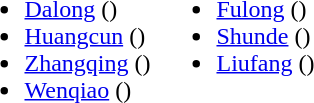<table>
<tr>
<td valign="top"><br><ul><li><a href='#'>Dalong</a> ()</li><li><a href='#'>Huangcun</a> ()</li><li><a href='#'>Zhangqing</a> ()</li><li><a href='#'>Wenqiao</a> ()</li></ul></td>
<td valign="top"><br><ul><li><a href='#'>Fulong</a> ()</li><li><a href='#'>Shunde</a> ()</li><li><a href='#'>Liufang</a> ()</li></ul></td>
</tr>
</table>
